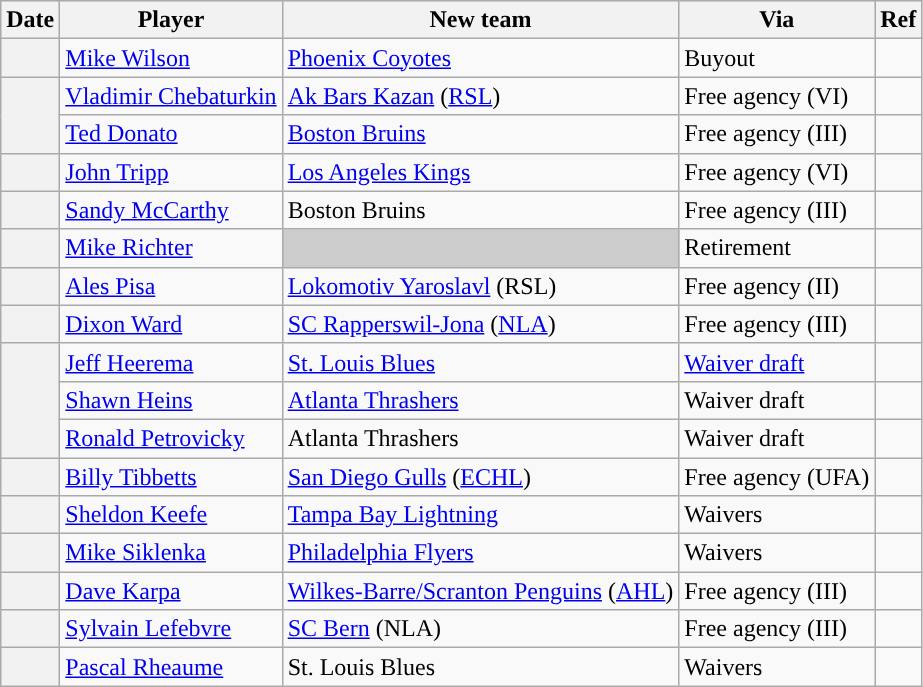<table class="wikitable plainrowheaders">
<tr style="background:#ddd; text-align:center;">
<th>Date</th>
<th>Player</th>
<th>New team</th>
<th>Via</th>
<th>Ref</th>
</tr>
<tr>
<th scope="row"></th>
<td><a href='#'>Mike Wilson</a></td>
<td><a href='#'>Phoenix Coyotes</a></td>
<td>Buyout</td>
<td></td>
</tr>
<tr>
<th scope="row" rowspan=2></th>
<td><a href='#'>Vladimir Chebaturkin</a></td>
<td><a href='#'>Ak Bars Kazan</a> (<a href='#'>RSL</a>)</td>
<td>Free agency (VI)</td>
<td></td>
</tr>
<tr>
<td><a href='#'>Ted Donato</a></td>
<td><a href='#'>Boston Bruins</a></td>
<td>Free agency (III)</td>
<td></td>
</tr>
<tr>
<th scope="row"></th>
<td><a href='#'>John Tripp</a></td>
<td><a href='#'>Los Angeles Kings</a></td>
<td>Free agency (VI)</td>
<td></td>
</tr>
<tr>
<th scope="row"></th>
<td><a href='#'>Sandy McCarthy</a></td>
<td>Boston Bruins</td>
<td>Free agency (III)</td>
<td></td>
</tr>
<tr>
<th scope="row"></th>
<td><a href='#'>Mike Richter</a></td>
<td style="background:#ccc"></td>
<td>Retirement</td>
<td></td>
</tr>
<tr>
<th scope="row"></th>
<td><a href='#'>Ales Pisa</a></td>
<td><a href='#'>Lokomotiv Yaroslavl</a> (RSL)</td>
<td>Free agency (II)</td>
<td></td>
</tr>
<tr>
<th scope="row"></th>
<td><a href='#'>Dixon Ward</a></td>
<td><a href='#'>SC Rapperswil-Jona</a> (<a href='#'>NLA</a>)</td>
<td>Free agency (III)</td>
<td></td>
</tr>
<tr>
<th scope="row" rowspan=3></th>
<td><a href='#'>Jeff Heerema</a></td>
<td><a href='#'>St. Louis Blues</a></td>
<td><a href='#'>Waiver draft</a></td>
<td></td>
</tr>
<tr>
<td><a href='#'>Shawn Heins</a></td>
<td><a href='#'>Atlanta Thrashers</a></td>
<td>Waiver draft</td>
<td></td>
</tr>
<tr>
<td><a href='#'>Ronald Petrovicky</a></td>
<td>Atlanta Thrashers</td>
<td>Waiver draft</td>
<td></td>
</tr>
<tr>
<th scope="row"></th>
<td><a href='#'>Billy Tibbetts</a></td>
<td><a href='#'>San Diego Gulls</a> (<a href='#'>ECHL</a>)</td>
<td>Free agency (UFA)</td>
<td></td>
</tr>
<tr>
<th scope="row"></th>
<td><a href='#'>Sheldon Keefe</a></td>
<td><a href='#'>Tampa Bay Lightning</a></td>
<td>Waivers</td>
<td></td>
</tr>
<tr>
<th scope="row"></th>
<td><a href='#'>Mike Siklenka</a></td>
<td><a href='#'>Philadelphia Flyers</a></td>
<td>Waivers</td>
<td></td>
</tr>
<tr>
<th scope="row"></th>
<td><a href='#'>Dave Karpa</a></td>
<td><a href='#'>Wilkes-Barre/Scranton Penguins</a> (<a href='#'>AHL</a>)</td>
<td>Free agency (III)</td>
<td></td>
</tr>
<tr>
<th scope="row"></th>
<td><a href='#'>Sylvain Lefebvre</a></td>
<td><a href='#'>SC Bern</a> (NLA)</td>
<td>Free agency (III)</td>
<td></td>
</tr>
<tr>
<th scope="row"></th>
<td><a href='#'>Pascal Rheaume</a></td>
<td>St. Louis Blues</td>
<td>Waivers</td>
<td></td>
</tr>
</table>
